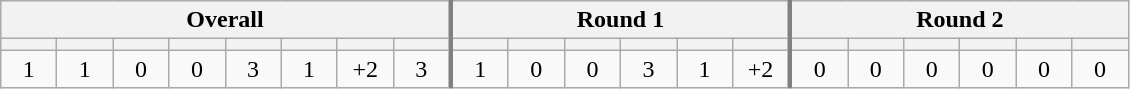<table class="wikitable" style="text-align:center">
<tr>
<th colspan=8 style="border-right:3px solid grey;">Overall</th>
<th colspan=6 style="border-right:3px solid grey;">Round 1</th>
<th colspan=6>Round 2</th>
</tr>
<tr>
<th width="30"></th>
<th width="30"></th>
<th width="30"></th>
<th width="30"></th>
<th width="30"></th>
<th width="30"></th>
<th width="30"></th>
<th width="30" style="border-right:3px solid grey;"></th>
<th width="30"></th>
<th width="30"></th>
<th width="30"></th>
<th width="30"></th>
<th width="30"></th>
<th width="30" style="border-right:3px solid grey;"></th>
<th width="30"></th>
<th width="30"></th>
<th width="30"></th>
<th width="30"></th>
<th width="30"></th>
<th width="30"></th>
</tr>
<tr>
<td>1</td>
<td>1</td>
<td>0</td>
<td>0</td>
<td>3</td>
<td>1</td>
<td>+2</td>
<td style="border-right:3px solid grey;">3</td>
<td>1</td>
<td>0</td>
<td>0</td>
<td>3</td>
<td>1</td>
<td style="border-right:3px solid grey;">+2</td>
<td>0</td>
<td>0</td>
<td>0</td>
<td>0</td>
<td>0</td>
<td>0</td>
</tr>
</table>
